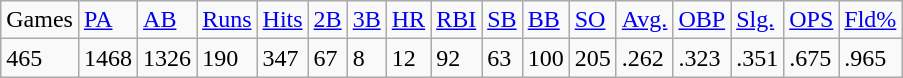<table class="wikitable">
<tr>
<td>Games</td>
<td><a href='#'>PA</a></td>
<td><a href='#'>AB</a></td>
<td><a href='#'>Runs</a></td>
<td><a href='#'>Hits</a></td>
<td><a href='#'>2B</a></td>
<td><a href='#'>3B</a></td>
<td><a href='#'>HR</a></td>
<td><a href='#'>RBI</a></td>
<td><a href='#'>SB</a></td>
<td><a href='#'>BB</a></td>
<td><a href='#'>SO</a></td>
<td><a href='#'>Avg.</a></td>
<td><a href='#'>OBP</a></td>
<td><a href='#'>Slg.</a></td>
<td><a href='#'>OPS</a></td>
<td><a href='#'>Fld%</a></td>
</tr>
<tr>
<td>465</td>
<td>1468</td>
<td>1326</td>
<td>190</td>
<td>347</td>
<td>67</td>
<td>8</td>
<td>12</td>
<td>92</td>
<td>63</td>
<td>100</td>
<td>205</td>
<td>.262</td>
<td>.323</td>
<td>.351</td>
<td>.675</td>
<td>.965</td>
</tr>
</table>
